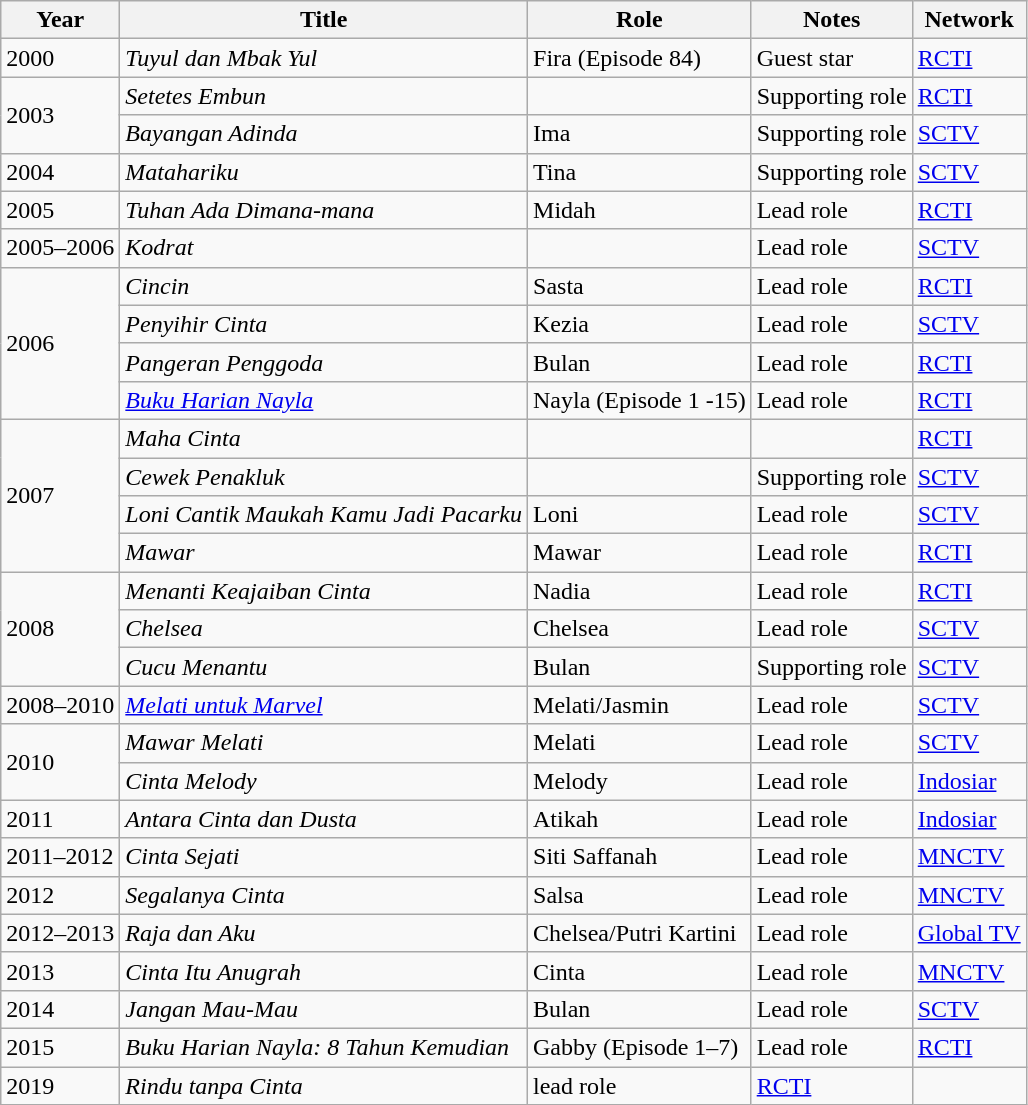<table class="wikitable">
<tr>
<th>Year</th>
<th>Title</th>
<th>Role</th>
<th>Notes</th>
<th>Network</th>
</tr>
<tr>
<td>2000</td>
<td><em>Tuyul dan Mbak Yul</em></td>
<td>Fira (Episode 84)</td>
<td>Guest star</td>
<td><a href='#'>RCTI</a></td>
</tr>
<tr>
<td rowspan="2">2003</td>
<td><em>Setetes Embun</em></td>
<td></td>
<td>Supporting role</td>
<td><a href='#'>RCTI</a></td>
</tr>
<tr>
<td><em>Bayangan Adinda</em></td>
<td>Ima</td>
<td>Supporting role</td>
<td><a href='#'>SCTV</a></td>
</tr>
<tr>
<td>2004</td>
<td><em>Matahariku</em></td>
<td>Tina</td>
<td>Supporting role</td>
<td><a href='#'>SCTV</a></td>
</tr>
<tr>
<td>2005</td>
<td><em>Tuhan Ada Dimana-mana</em></td>
<td>Midah</td>
<td>Lead role</td>
<td><a href='#'>RCTI</a></td>
</tr>
<tr>
<td>2005–2006</td>
<td><em>Kodrat</em></td>
<td></td>
<td>Lead role</td>
<td><a href='#'>SCTV</a></td>
</tr>
<tr>
<td rowspan="4">2006</td>
<td><em>Cincin</em></td>
<td>Sasta</td>
<td>Lead role</td>
<td><a href='#'>RCTI</a></td>
</tr>
<tr>
<td><em>Penyihir Cinta</em></td>
<td>Kezia</td>
<td>Lead role</td>
<td><a href='#'>SCTV</a></td>
</tr>
<tr>
<td><em>Pangeran Penggoda</em></td>
<td>Bulan</td>
<td>Lead role</td>
<td><a href='#'>RCTI</a></td>
</tr>
<tr>
<td><em><a href='#'>Buku Harian Nayla</a></em></td>
<td>Nayla (Episode 1 -15)</td>
<td>Lead role</td>
<td><a href='#'>RCTI</a></td>
</tr>
<tr>
<td rowspan="4">2007</td>
<td><em>Maha Cinta</em></td>
<td></td>
<td></td>
<td><a href='#'>RCTI</a></td>
</tr>
<tr>
<td><em>Cewek Penakluk</em></td>
<td></td>
<td>Supporting role</td>
<td><a href='#'>SCTV</a></td>
</tr>
<tr>
<td><em>Loni Cantik Maukah Kamu Jadi Pacarku</em></td>
<td>Loni</td>
<td>Lead role</td>
<td><a href='#'>SCTV</a></td>
</tr>
<tr>
<td><em>Mawar</em></td>
<td>Mawar</td>
<td>Lead role</td>
<td><a href='#'>RCTI</a></td>
</tr>
<tr>
<td rowspan="3">2008</td>
<td><em>Menanti Keajaiban Cinta</em></td>
<td>Nadia</td>
<td>Lead role</td>
<td><a href='#'>RCTI</a></td>
</tr>
<tr>
<td><em>Chelsea</em></td>
<td>Chelsea</td>
<td>Lead role</td>
<td><a href='#'>SCTV</a></td>
</tr>
<tr>
<td><em>Cucu Menantu</em></td>
<td>Bulan</td>
<td>Supporting role</td>
<td><a href='#'>SCTV</a></td>
</tr>
<tr>
<td>2008–2010</td>
<td><em><a href='#'>Melati untuk Marvel</a></em></td>
<td>Melati/Jasmin</td>
<td>Lead role</td>
<td><a href='#'>SCTV</a></td>
</tr>
<tr>
<td rowspan="2">2010</td>
<td><em>Mawar Melati</em></td>
<td>Melati</td>
<td>Lead role</td>
<td><a href='#'>SCTV</a></td>
</tr>
<tr>
<td><em>Cinta Melody</em></td>
<td>Melody</td>
<td>Lead role</td>
<td><a href='#'>Indosiar</a></td>
</tr>
<tr>
<td>2011</td>
<td><em>Antara Cinta dan Dusta</em></td>
<td>Atikah</td>
<td>Lead role</td>
<td><a href='#'>Indosiar</a></td>
</tr>
<tr>
<td>2011–2012</td>
<td><em>Cinta Sejati</em></td>
<td>Siti Saffanah</td>
<td>Lead role</td>
<td><a href='#'>MNCTV</a></td>
</tr>
<tr>
<td>2012</td>
<td><em>Segalanya Cinta</em></td>
<td>Salsa</td>
<td>Lead role</td>
<td><a href='#'>MNCTV</a></td>
</tr>
<tr>
<td>2012–2013</td>
<td><em>Raja dan Aku</em></td>
<td>Chelsea/Putri Kartini</td>
<td>Lead role</td>
<td><a href='#'>Global TV</a></td>
</tr>
<tr>
<td>2013</td>
<td><em>Cinta Itu Anugrah</em></td>
<td>Cinta</td>
<td>Lead role</td>
<td><a href='#'>MNCTV</a></td>
</tr>
<tr>
<td>2014</td>
<td><em>Jangan Mau-Mau</em></td>
<td>Bulan</td>
<td>Lead role</td>
<td><a href='#'>SCTV</a></td>
</tr>
<tr>
<td>2015</td>
<td><em>Buku Harian Nayla: 8 Tahun Kemudian</em></td>
<td>Gabby (Episode 1–7)</td>
<td>Lead role</td>
<td><a href='#'>RCTI</a></td>
</tr>
<tr>
<td>2019</td>
<td><em> Rindu tanpa Cinta</em></td>
<td>lead role</td>
<td><a href='#'>RCTI</a></td>
</tr>
</table>
